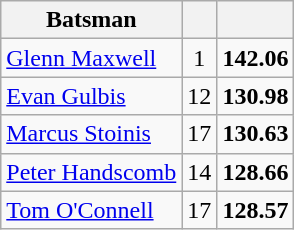<table class="wikitable sortable" style="text-align:center">
<tr>
<th>Batsman</th>
<th></th>
<th></th>
</tr>
<tr |>
<td style="text-align:left"> <a href='#'>Glenn Maxwell</a></td>
<td>1</td>
<td><strong>142.06</strong></td>
</tr>
<tr>
<td style="text-align:left"> <a href='#'>Evan Gulbis</a></td>
<td>12</td>
<td><strong>130.98</strong></td>
</tr>
<tr>
<td style="text-align:left"> <a href='#'>Marcus Stoinis</a></td>
<td>17</td>
<td><strong>130.63</strong></td>
</tr>
<tr>
<td style="text-align:left"> <a href='#'>Peter Handscomb</a></td>
<td>14</td>
<td><strong>128.66</strong></td>
</tr>
<tr>
<td style="text-align:left"> <a href='#'>Tom O'Connell</a></td>
<td>17</td>
<td><strong>128.57</strong></td>
</tr>
</table>
